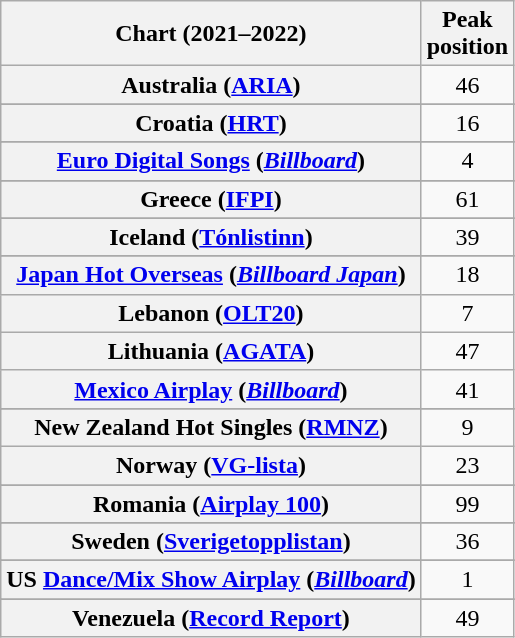<table class="wikitable sortable plainrowheaders" style="text-align:center">
<tr>
<th scope="col">Chart (2021–2022)</th>
<th scope="col">Peak<br>position</th>
</tr>
<tr>
<th scope="row">Australia (<a href='#'>ARIA</a>)</th>
<td>46</td>
</tr>
<tr>
</tr>
<tr>
</tr>
<tr>
</tr>
<tr>
<th scope="row">Croatia (<a href='#'>HRT</a>)</th>
<td>16</td>
</tr>
<tr>
</tr>
<tr>
<th scope="row"><a href='#'>Euro Digital Songs</a> (<em><a href='#'>Billboard</a></em>)</th>
<td>4</td>
</tr>
<tr>
</tr>
<tr>
</tr>
<tr>
<th scope="row">Greece (<a href='#'>IFPI</a>)</th>
<td>61</td>
</tr>
<tr>
</tr>
<tr>
</tr>
<tr>
</tr>
<tr>
</tr>
<tr>
<th scope="row">Iceland (<a href='#'>Tónlistinn</a>)</th>
<td>39</td>
</tr>
<tr>
</tr>
<tr>
<th scope="row"><a href='#'>Japan Hot Overseas</a> (<em><a href='#'>Billboard Japan</a></em>)</th>
<td>18</td>
</tr>
<tr>
<th scope="row">Lebanon (<a href='#'>OLT20</a>)</th>
<td>7</td>
</tr>
<tr>
<th scope="row">Lithuania (<a href='#'>AGATA</a>)</th>
<td>47</td>
</tr>
<tr>
<th scope="row"><a href='#'>Mexico Airplay</a> (<em><a href='#'>Billboard</a></em>)</th>
<td>41</td>
</tr>
<tr>
</tr>
<tr>
</tr>
<tr>
<th scope="row">New Zealand Hot Singles (<a href='#'>RMNZ</a>)</th>
<td>9</td>
</tr>
<tr>
<th scope="row">Norway (<a href='#'>VG-lista</a>)</th>
<td>23</td>
</tr>
<tr>
</tr>
<tr>
</tr>
<tr>
<th scope="row">Romania (<a href='#'>Airplay 100</a>)</th>
<td>99</td>
</tr>
<tr>
</tr>
<tr>
</tr>
<tr>
<th scope="row">Sweden (<a href='#'>Sverigetopplistan</a>)</th>
<td>36</td>
</tr>
<tr>
</tr>
<tr>
</tr>
<tr>
</tr>
<tr>
<th scope="row">US <a href='#'>Dance/Mix Show Airplay</a> (<em><a href='#'>Billboard</a></em>)</th>
<td>1</td>
</tr>
<tr>
</tr>
<tr>
<th scope="row">Venezuela (<a href='#'>Record Report</a>)</th>
<td>49</td>
</tr>
</table>
